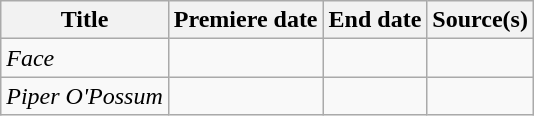<table class="wikitable sortable">
<tr>
<th>Title</th>
<th>Premiere date</th>
<th>End date</th>
<th>Source(s)</th>
</tr>
<tr>
<td><em>Face</em></td>
<td></td>
<td></td>
<td></td>
</tr>
<tr>
<td><em>Piper O'Possum</em></td>
<td></td>
<td></td>
<td></td>
</tr>
</table>
